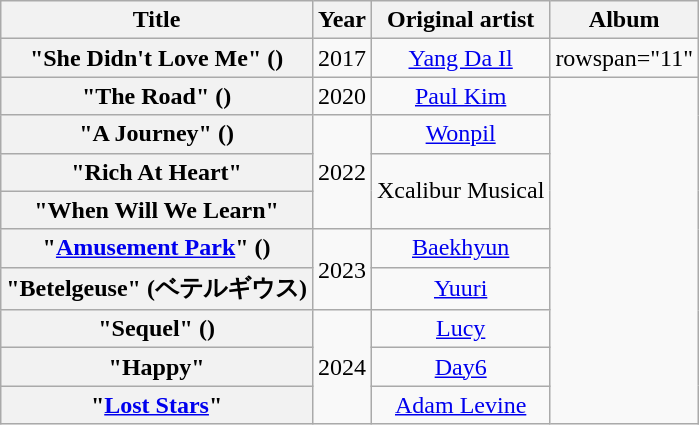<table class="wikitable plainrowheaders" style="text-align:center">
<tr>
<th>Title</th>
<th>Year</th>
<th>Original artist</th>
<th>Album</th>
</tr>
<tr>
<th scope="row">"She Didn't Love Me" ()</th>
<td>2017</td>
<td><a href='#'>Yang Da Il</a></td>
<td>rowspan="11" </td>
</tr>
<tr>
<th scope="row">"The Road" ()</th>
<td>2020</td>
<td><a href='#'>Paul Kim</a></td>
</tr>
<tr>
<th scope="row">"A Journey" ()</th>
<td rowspan="3">2022</td>
<td><a href='#'>Wonpil</a></td>
</tr>
<tr>
<th scope="row">"Rich At Heart"</th>
<td rowspan="2">Xcalibur Musical</td>
</tr>
<tr>
<th scope="row">"When Will We Learn"</th>
</tr>
<tr>
<th scope="row">"<a href='#'>Amusement Park</a>" ()</th>
<td rowspan="2">2023</td>
<td><a href='#'>Baekhyun</a></td>
</tr>
<tr>
<th scope="row">"Betelgeuse" (ベテルギウス)</th>
<td><a href='#'>Yuuri</a></td>
</tr>
<tr>
<th scope="row">"Sequel" ()</th>
<td rowspan="3">2024</td>
<td><a href='#'>Lucy</a></td>
</tr>
<tr>
<th scope="row">"Happy"</th>
<td><a href='#'>Day6</a></td>
</tr>
<tr>
<th scope="row">"<a href='#'>Lost Stars</a>"</th>
<td><a href='#'>Adam Levine</a></td>
</tr>
</table>
